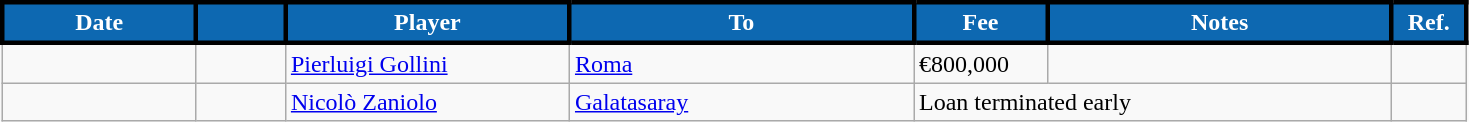<table class="wikitable plainrowheaders">
<tr>
<th style="background:#0D68B1; color:#FFFFFF; width:120px;border:3px solid black">Date</th>
<th style="background:#0D68B1; color:#FFFFFF; width:50px;border:3px solid black" "></th>
<th style="background:#0D68B1; color:#FFFFFF; width:180px;border:3px solid black" ">Player</th>
<th style="background:#0D68B1; color:#FFFFFF; width:220px;border:3px solid black" ">To</th>
<th style="background:#0D68B1; color:#FFFFFF;width: 80px;border:3px solid black" ">Fee</th>
<th style="background:#0D68B1; color:#FFFFFF; width:220px;border:3px solid black" ">Notes</th>
<th style="background:#0D68B1; color:#FFFFFF; width:40px;border:3px solid black" ">Ref.</th>
</tr>
<tr>
<td></td>
<td></td>
<td> <a href='#'>Pierluigi Gollini</a></td>
<td> <a href='#'>Roma</a></td>
<td>€800,000</td>
<td></td>
<td></td>
</tr>
<tr>
<td></td>
<td align="center"></td>
<td> <a href='#'>Nicolò Zaniolo</a></td>
<td> <a href='#'>Galatasaray</a></td>
<td colspan="2">Loan terminated early</td>
<td></td>
</tr>
</table>
